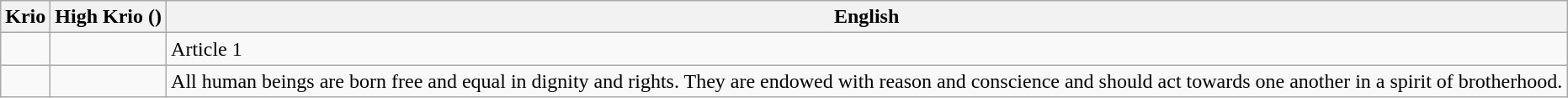<table class="wikitable">
<tr>
<th>Krio</th>
<th>High Krio ()</th>
<th>English</th>
</tr>
<tr>
<td></td>
<td></td>
<td>Article 1</td>
</tr>
<tr>
<td></td>
<td></td>
<td>All human beings are born free and equal in dignity and rights. They are endowed with reason and conscience and should act towards one another in a spirit of brotherhood.</td>
</tr>
</table>
